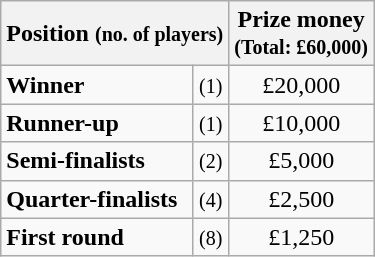<table class="wikitable">
<tr>
<th colspan=2>Position <small>(no. of players)</small></th>
<th>Prize money<br><small>(Total: £60,000)</small></th>
</tr>
<tr>
<td><strong>Winner</strong></td>
<td align=center><small>(1)</small></td>
<td align=center>£20,000</td>
</tr>
<tr>
<td><strong>Runner-up</strong></td>
<td align=center><small>(1)</small></td>
<td align=center>£10,000</td>
</tr>
<tr>
<td><strong>Semi-finalists</strong></td>
<td align=center><small>(2)</small></td>
<td align=center>£5,000</td>
</tr>
<tr>
<td><strong>Quarter-finalists</strong></td>
<td align=center><small>(4)</small></td>
<td align=center>£2,500</td>
</tr>
<tr>
<td><strong>First round</strong></td>
<td align=center><small>(8)</small></td>
<td align=center>£1,250</td>
</tr>
</table>
